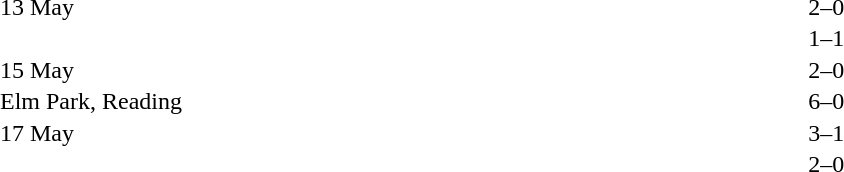<table cellspacing=1 width=70%>
<tr>
<th width=25%></th>
<th width=30%></th>
<th width=15%></th>
<th width=30%></th>
</tr>
<tr>
<td>13 May</td>
<td align=right></td>
<td align=center>2–0</td>
<td></td>
</tr>
<tr>
<td></td>
<td align=right></td>
<td align=center>1–1</td>
<td></td>
</tr>
<tr>
<td>15 May</td>
<td align=right></td>
<td align=center>2–0</td>
<td></td>
</tr>
<tr>
<td>Elm Park, Reading</td>
<td align=right></td>
<td align=center>6–0</td>
<td></td>
</tr>
<tr>
<td>17 May</td>
<td align=right></td>
<td align=center>3–1</td>
<td></td>
</tr>
<tr>
<td></td>
<td align=right></td>
<td align=center>2–0</td>
<td></td>
</tr>
</table>
